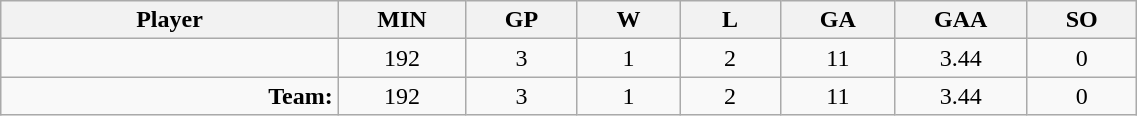<table class="wikitable sortable" width="60%">
<tr>
<th bgcolor="#DDDDFF" width="10%">Player</th>
<th width="3%" bgcolor="#DDDDFF" title="Minutes played">MIN</th>
<th width="3%" bgcolor="#DDDDFF" title="Games played in">GP</th>
<th width="3%" bgcolor="#DDDDFF" title="Wins">W</th>
<th width="3%" bgcolor="#DDDDFF"title="Losses">L</th>
<th width="3%" bgcolor="#DDDDFF" title="Goals against">GA</th>
<th width="3%" bgcolor="#DDDDFF" title="Goals against average">GAA</th>
<th width="3%" bgcolor="#DDDDFF" title="Shut-outs">SO</th>
</tr>
<tr align="center">
<td align="right"></td>
<td>192</td>
<td>3</td>
<td>1</td>
<td>2</td>
<td>11</td>
<td>3.44</td>
<td>0</td>
</tr>
<tr align="center">
<td align="right"><strong>Team:</strong></td>
<td>192</td>
<td>3</td>
<td>1</td>
<td>2</td>
<td>11</td>
<td>3.44</td>
<td>0</td>
</tr>
</table>
